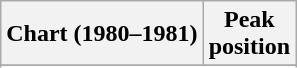<table class="wikitable sortable plainrowheaders" style="text-align:center">
<tr>
<th scope="col">Chart (1980–1981)</th>
<th scope="col">Peak<br>position</th>
</tr>
<tr>
</tr>
<tr>
</tr>
</table>
